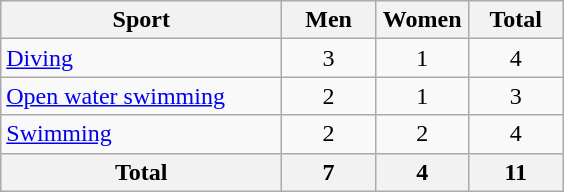<table class="wikitable sortable" style="text-align:center;">
<tr>
<th width=180>Sport</th>
<th width=55>Men</th>
<th width=55>Women</th>
<th width=55>Total</th>
</tr>
<tr>
<td align=left><a href='#'>Diving</a></td>
<td>3</td>
<td>1</td>
<td>4</td>
</tr>
<tr>
<td align=left><a href='#'>Open water swimming</a></td>
<td>2</td>
<td>1</td>
<td>3</td>
</tr>
<tr>
<td align=left><a href='#'>Swimming</a></td>
<td>2</td>
<td>2</td>
<td>4</td>
</tr>
<tr>
<th>Total</th>
<th>7</th>
<th>4</th>
<th>11</th>
</tr>
</table>
